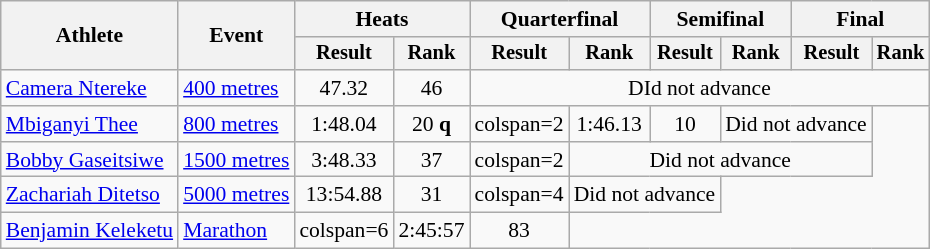<table class="wikitable" style="font-size:90%">
<tr>
<th rowspan="2">Athlete</th>
<th rowspan="2">Event</th>
<th colspan="2">Heats</th>
<th colspan="2">Quarterfinal</th>
<th colspan="2">Semifinal</th>
<th colspan="2">Final</th>
</tr>
<tr style="font-size:95%">
<th>Result</th>
<th>Rank</th>
<th>Result</th>
<th>Rank</th>
<th>Result</th>
<th>Rank</th>
<th>Result</th>
<th>Rank</th>
</tr>
<tr align=center>
<td align=left><a href='#'>Camera Ntereke</a></td>
<td align=left><a href='#'>400 metres</a></td>
<td>47.32</td>
<td>46</td>
<td colspan=6>DId not advance</td>
</tr>
<tr align=center>
<td align=left><a href='#'>Mbiganyi Thee</a></td>
<td align=left><a href='#'>800 metres</a></td>
<td>1:48.04</td>
<td>20 <strong>q</strong></td>
<td>colspan=2</td>
<td>1:46.13</td>
<td>10</td>
<td colspan=2>Did not advance</td>
</tr>
<tr align=center>
<td align=left><a href='#'>Bobby Gaseitsiwe</a></td>
<td align=left><a href='#'>1500 metres</a></td>
<td>3:48.33</td>
<td>37</td>
<td>colspan=2</td>
<td colspan=4>Did not advance</td>
</tr>
<tr align=center>
<td align=left><a href='#'>Zachariah Ditetso</a></td>
<td align=left><a href='#'>5000 metres</a></td>
<td>13:54.88</td>
<td>31</td>
<td>colspan=4</td>
<td colspan=2>Did not advance</td>
</tr>
<tr align=center>
<td align=left><a href='#'>Benjamin Keleketu</a></td>
<td align=left><a href='#'>Marathon</a></td>
<td>colspan=6</td>
<td>2:45:57</td>
<td>83</td>
</tr>
</table>
